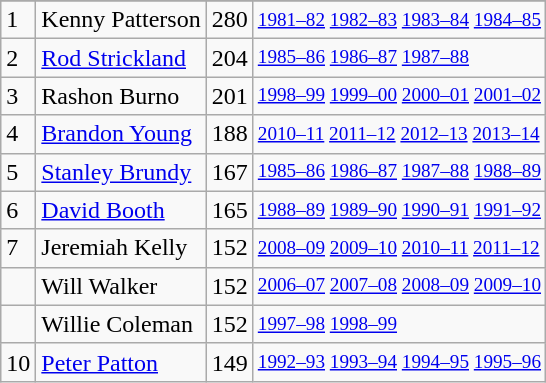<table class="wikitable">
<tr>
</tr>
<tr>
<td>1</td>
<td>Kenny Patterson</td>
<td>280</td>
<td style="font-size:80%;"><a href='#'>1981–82</a> <a href='#'>1982–83</a> <a href='#'>1983–84</a> <a href='#'>1984–85</a></td>
</tr>
<tr>
<td>2</td>
<td><a href='#'>Rod Strickland</a></td>
<td>204</td>
<td style="font-size:80%;"><a href='#'>1985–86</a> <a href='#'>1986–87</a> <a href='#'>1987–88</a></td>
</tr>
<tr>
<td>3</td>
<td>Rashon Burno</td>
<td>201</td>
<td style="font-size:80%;"><a href='#'>1998–99</a> <a href='#'>1999–00</a> <a href='#'>2000–01</a> <a href='#'>2001–02</a></td>
</tr>
<tr>
<td>4</td>
<td><a href='#'>Brandon Young</a></td>
<td>188</td>
<td style="font-size:80%;"><a href='#'>2010–11</a> <a href='#'>2011–12</a> <a href='#'>2012–13</a> <a href='#'>2013–14</a></td>
</tr>
<tr>
<td>5</td>
<td><a href='#'>Stanley Brundy</a></td>
<td>167</td>
<td style="font-size:80%;"><a href='#'>1985–86</a> <a href='#'>1986–87</a> <a href='#'>1987–88</a> <a href='#'>1988–89</a></td>
</tr>
<tr>
<td>6</td>
<td><a href='#'>David Booth</a></td>
<td>165</td>
<td style="font-size:80%;"><a href='#'>1988–89</a> <a href='#'>1989–90</a> <a href='#'>1990–91</a> <a href='#'>1991–92</a></td>
</tr>
<tr>
<td>7</td>
<td>Jeremiah Kelly</td>
<td>152</td>
<td style="font-size:80%;"><a href='#'>2008–09</a> <a href='#'>2009–10</a> <a href='#'>2010–11</a> <a href='#'>2011–12</a></td>
</tr>
<tr>
<td></td>
<td>Will Walker</td>
<td>152</td>
<td style="font-size:80%;"><a href='#'>2006–07</a> <a href='#'>2007–08</a> <a href='#'>2008–09</a> <a href='#'>2009–10</a></td>
</tr>
<tr>
<td></td>
<td>Willie Coleman</td>
<td>152</td>
<td style="font-size:80%;"><a href='#'>1997–98</a> <a href='#'>1998–99</a></td>
</tr>
<tr>
<td>10</td>
<td><a href='#'>Peter Patton</a></td>
<td>149</td>
<td style="font-size:80%;"><a href='#'>1992–93</a> <a href='#'>1993–94</a> <a href='#'>1994–95</a> <a href='#'>1995–96</a></td>
</tr>
</table>
